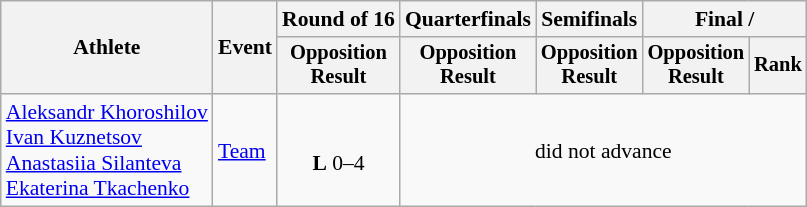<table class="wikitable" style="font-size:90%">
<tr>
<th rowspan="2">Athlete</th>
<th rowspan="2">Event</th>
<th>Round of 16</th>
<th>Quarterfinals</th>
<th>Semifinals</th>
<th colspan=2>Final / </th>
</tr>
<tr style="font-size:95%">
<th>Opposition<br>Result</th>
<th>Opposition<br>Result</th>
<th>Opposition<br>Result</th>
<th>Opposition<br>Result</th>
<th>Rank</th>
</tr>
<tr align=center>
<td align="left"><a href='#'>Aleksandr Khoroshilov</a><br><a href='#'>Ivan Kuznetsov</a><br><a href='#'>Anastasiia Silanteva</a><br><a href='#'>Ekaterina Tkachenko</a></td>
<td align="left"><a href='#'>Team</a></td>
<td><br><strong>L</strong> 0–4</td>
<td colspan=4>did not advance</td>
</tr>
</table>
